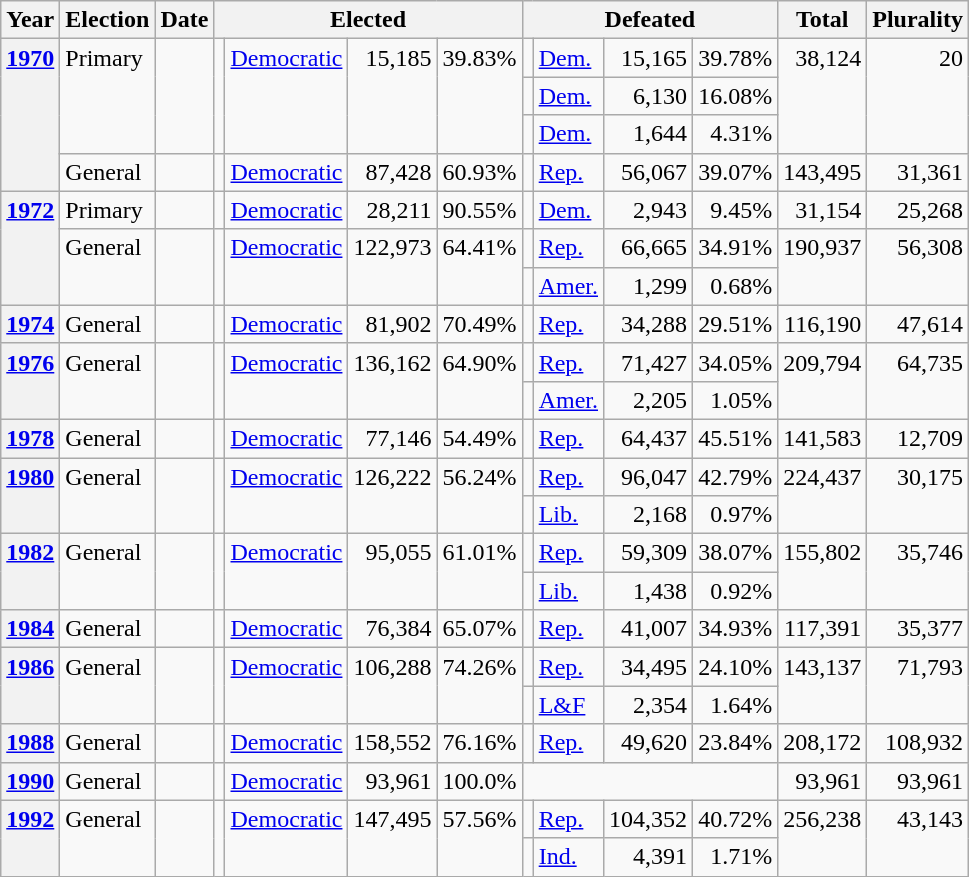<table class=wikitable>
<tr>
<th>Year</th>
<th>Election</th>
<th>Date</th>
<th ! colspan="4">Elected</th>
<th ! colspan="4">Defeated</th>
<th>Total</th>
<th>Plurality</th>
</tr>
<tr>
<th rowspan="4" valign="top"><a href='#'>1970</a></th>
<td rowspan="3" valign="top">Primary</td>
<td rowspan="3" valign="top"></td>
<td rowspan="3" valign="top"></td>
<td rowspan="3" valign="top" ><a href='#'>Democratic</a></td>
<td rowspan="3" valign="top" align="right">15,185</td>
<td rowspan="3" valign="top" align="right">39.83%</td>
<td valign="top"></td>
<td valign="top" ><a href='#'>Dem.</a></td>
<td valign="top" align="right">15,165</td>
<td valign="top" align="right">39.78%</td>
<td rowspan="3" valign="top" align="right">38,124</td>
<td rowspan="3" valign="top" align="right">20</td>
</tr>
<tr>
<td valign="top"></td>
<td valign="top" ><a href='#'>Dem.</a></td>
<td valign="top" align="right">6,130</td>
<td valign="top" align="right">16.08%</td>
</tr>
<tr>
<td valign="top"></td>
<td valign="top" ><a href='#'>Dem.</a></td>
<td valign="top" align="right">1,644</td>
<td valign="top" align="right">4.31%</td>
</tr>
<tr>
<td valign="top">General</td>
<td valign="top"></td>
<td valign="top"></td>
<td valign="top" ><a href='#'>Democratic</a></td>
<td valign="top" align="right">87,428</td>
<td valign="top" align="right">60.93%</td>
<td valign="top"></td>
<td valign="top" ><a href='#'>Rep.</a></td>
<td valign="top" align="right">56,067</td>
<td valign="top" align="right">39.07%</td>
<td valign="top" align="right">143,495</td>
<td valign="top" align="right">31,361</td>
</tr>
<tr>
<th rowspan="3" valign="top"><a href='#'>1972</a></th>
<td valign="top">Primary</td>
<td valign="top"></td>
<td valign="top"></td>
<td valign="top" ><a href='#'>Democratic</a></td>
<td valign="top" align="right">28,211</td>
<td valign="top" align="right">90.55%</td>
<td valign="top"></td>
<td valign="top" ><a href='#'>Dem.</a></td>
<td valign="top" align="right">2,943</td>
<td valign="top" align="right">9.45%</td>
<td valign="top" align="right">31,154</td>
<td valign="top" align="right">25,268</td>
</tr>
<tr>
<td rowspan="2" valign="top">General</td>
<td rowspan="2" valign="top"></td>
<td rowspan="2" valign="top"></td>
<td rowspan="2" valign="top" ><a href='#'>Democratic</a></td>
<td rowspan="2" valign="top" align="right">122,973</td>
<td rowspan="2" valign="top" align="right">64.41%</td>
<td valign="top"></td>
<td valign="top" ><a href='#'>Rep.</a></td>
<td valign="top" align="right">66,665</td>
<td valign="top" align="right">34.91%</td>
<td rowspan="2" valign="top" align="right">190,937</td>
<td rowspan="2" valign="top" align="right">56,308</td>
</tr>
<tr>
<td valign="top"></td>
<td valign="top" ><a href='#'>Amer.</a></td>
<td valign="top" align="right">1,299</td>
<td valign="top" align="right">0.68%</td>
</tr>
<tr>
<th valign="top"><a href='#'>1974</a></th>
<td valign="top">General</td>
<td valign="top"></td>
<td valign="top"></td>
<td valign="top" ><a href='#'>Democratic</a></td>
<td valign="top" align="right">81,902</td>
<td valign="top" align="right">70.49%</td>
<td valign="top"></td>
<td valign="top" ><a href='#'>Rep.</a></td>
<td valign="top" align="right">34,288</td>
<td valign="top" align="right">29.51%</td>
<td valign="top" align="right">116,190</td>
<td valign="top" align="right">47,614</td>
</tr>
<tr>
<th rowspan="2" valign="top"><a href='#'>1976</a></th>
<td rowspan="2" valign="top">General</td>
<td rowspan="2" valign="top"></td>
<td rowspan="2" valign="top"></td>
<td rowspan="2" valign="top" ><a href='#'>Democratic</a></td>
<td rowspan="2" valign="top" align="right">136,162</td>
<td rowspan="2" valign="top" align="right">64.90%</td>
<td valign="top"></td>
<td valign="top" ><a href='#'>Rep.</a></td>
<td valign="top" align="right">71,427</td>
<td valign="top" align="right">34.05%</td>
<td rowspan="2" valign="top" align="right">209,794</td>
<td rowspan="2" valign="top" align="right">64,735</td>
</tr>
<tr>
<td valign="top"></td>
<td valign="top" ><a href='#'>Amer.</a></td>
<td valign="top" align="right">2,205</td>
<td valign="top" align="right">1.05%</td>
</tr>
<tr>
<th valign="top"><a href='#'>1978</a></th>
<td valign="top">General</td>
<td valign="top"></td>
<td valign="top"></td>
<td valign="top" ><a href='#'>Democratic</a></td>
<td valign="top" align="right">77,146</td>
<td valign="top" align="right">54.49%</td>
<td valign="top"></td>
<td valign="top" ><a href='#'>Rep.</a></td>
<td valign="top" align="right">64,437</td>
<td valign="top" align="right">45.51%</td>
<td valign="top" align="right">141,583</td>
<td valign="top" align="right">12,709</td>
</tr>
<tr>
<th rowspan="2" valign="top"><a href='#'>1980</a></th>
<td rowspan="2" valign="top">General</td>
<td rowspan="2" valign="top"></td>
<td rowspan="2" valign="top"></td>
<td rowspan="2" valign="top" ><a href='#'>Democratic</a></td>
<td rowspan="2" valign="top" align="right">126,222</td>
<td rowspan="2" valign="top" align="right">56.24%</td>
<td valign="top"></td>
<td valign="top" ><a href='#'>Rep.</a></td>
<td valign="top" align="right">96,047</td>
<td valign="top" align="right">42.79%</td>
<td rowspan="2" valign="top" align="right">224,437</td>
<td rowspan="2" valign="top" align="right">30,175</td>
</tr>
<tr>
<td valign="top"></td>
<td valign="top" ><a href='#'>Lib.</a></td>
<td valign="top" align="right">2,168</td>
<td valign="top" align="right">0.97%</td>
</tr>
<tr>
<th rowspan="2" valign="top"><a href='#'>1982</a></th>
<td rowspan="2" valign="top">General</td>
<td rowspan="2" valign="top"></td>
<td rowspan="2" valign="top"></td>
<td rowspan="2" valign="top" ><a href='#'>Democratic</a></td>
<td rowspan="2" valign="top" align="right">95,055</td>
<td rowspan="2" valign="top" align="right">61.01%</td>
<td valign="top"></td>
<td valign="top" ><a href='#'>Rep.</a></td>
<td valign="top" align="right">59,309</td>
<td valign="top" align="right">38.07%</td>
<td rowspan="2" valign="top" align="right">155,802</td>
<td rowspan="2" valign="top" align="right">35,746</td>
</tr>
<tr>
<td valign="top"></td>
<td valign="top" ><a href='#'>Lib.</a></td>
<td valign="top" align="right">1,438</td>
<td valign="top" align="right">0.92%</td>
</tr>
<tr>
<th valign="top"><a href='#'>1984</a></th>
<td valign="top">General</td>
<td valign="top"></td>
<td valign="top"></td>
<td valign="top" ><a href='#'>Democratic</a></td>
<td valign="top" align="right">76,384</td>
<td valign="top" align="right">65.07%</td>
<td valign="top"></td>
<td valign="top" ><a href='#'>Rep.</a></td>
<td valign="top" align="right">41,007</td>
<td valign="top" align="right">34.93%</td>
<td valign="top" align="right">117,391</td>
<td valign="top" align="right">35,377</td>
</tr>
<tr>
<th rowspan="2" valign="top"><a href='#'>1986</a></th>
<td rowspan="2" valign="top">General</td>
<td rowspan="2" valign="top"></td>
<td rowspan="2" valign="top"></td>
<td rowspan="2" valign="top" ><a href='#'>Democratic</a></td>
<td rowspan="2" valign="top" align="right">106,288</td>
<td rowspan="2" valign="top" align="right">74.26%</td>
<td valign="top"></td>
<td valign="top" ><a href='#'>Rep.</a></td>
<td valign="top" align="right">34,495</td>
<td valign="top" align="right">24.10%</td>
<td rowspan="2" valign="top" align="right">143,137</td>
<td rowspan="2" valign="top" align="right">71,793</td>
</tr>
<tr>
<td valign="top"></td>
<td valign="top" ><a href='#'>L&F</a></td>
<td valign="top" align="right">2,354</td>
<td valign="top" align="right">1.64%</td>
</tr>
<tr>
<th valign="top"><a href='#'>1988</a></th>
<td valign="top">General</td>
<td valign="top"></td>
<td valign="top"></td>
<td valign="top" ><a href='#'>Democratic</a></td>
<td valign="top" align="right">158,552</td>
<td valign="top" align="right">76.16%</td>
<td valign="top"></td>
<td valign="top" ><a href='#'>Rep.</a></td>
<td valign="top" align="right">49,620</td>
<td valign="top" align="right">23.84%</td>
<td valign="top" align="right">208,172</td>
<td valign="top" align="right">108,932</td>
</tr>
<tr>
<th valign="top"><a href='#'>1990</a></th>
<td valign="top">General</td>
<td valign="top"></td>
<td valign="top"></td>
<td valign="top" ><a href='#'>Democratic</a></td>
<td valign="top" align="right">93,961</td>
<td valign="top" align="right">100.0%</td>
<td valign="top" colspan="4"></td>
<td valign="top" align="right">93,961</td>
<td valign="top" align="right">93,961</td>
</tr>
<tr>
<th rowspan="2" valign="top"><a href='#'>1992</a></th>
<td rowspan="2" valign="top">General</td>
<td rowspan="2" valign="top"></td>
<td rowspan="2" valign="top"></td>
<td rowspan="2" valign="top" ><a href='#'>Democratic</a></td>
<td rowspan="2" valign="top" align="right">147,495</td>
<td rowspan="2" valign="top" align="right">57.56%</td>
<td valign="top"></td>
<td valign="top" ><a href='#'>Rep.</a></td>
<td valign="top" align="right">104,352</td>
<td valign="top" align="right">40.72%</td>
<td rowspan="2" valign="top" align="right">256,238</td>
<td rowspan="2" valign="top" align="right">43,143</td>
</tr>
<tr>
<td valign="top"></td>
<td valign="top" ><a href='#'>Ind.</a></td>
<td valign="top" align="right">4,391</td>
<td valign="top" align="right">1.71%</td>
</tr>
</table>
